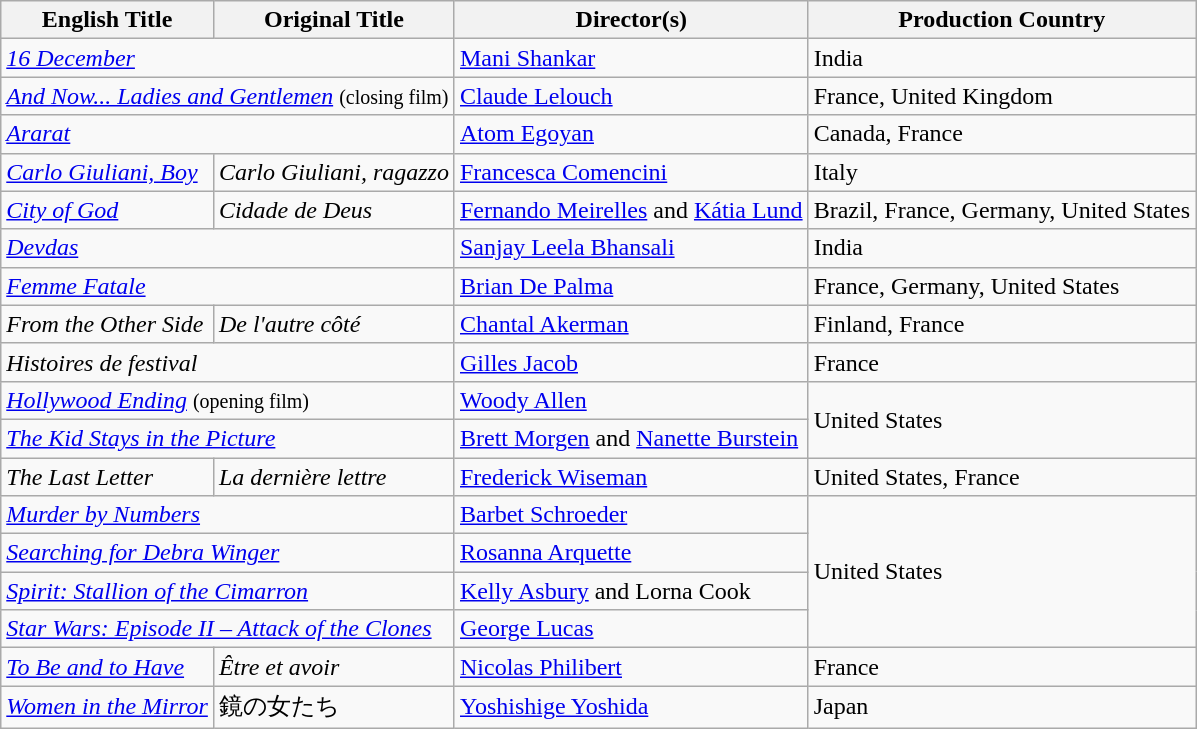<table class="wikitable">
<tr>
<th>English Title</th>
<th>Original Title</th>
<th>Director(s)</th>
<th>Production Country</th>
</tr>
<tr>
<td colspan="2"><em><a href='#'>16 December</a></em></td>
<td><a href='#'>Mani Shankar</a></td>
<td>India</td>
</tr>
<tr>
<td colspan="2"><em><a href='#'>And Now... Ladies and Gentlemen</a></em> <small>(closing film)</small></td>
<td><a href='#'>Claude Lelouch</a></td>
<td>France, United Kingdom</td>
</tr>
<tr>
<td colspan="2"><em><a href='#'>Ararat</a></em></td>
<td><a href='#'>Atom Egoyan</a></td>
<td>Canada, France</td>
</tr>
<tr>
<td><em><a href='#'>Carlo Giuliani, Boy</a></em></td>
<td><em>Carlo Giuliani, ragazzo</em></td>
<td><a href='#'>Francesca Comencini</a></td>
<td>Italy</td>
</tr>
<tr>
<td><em><a href='#'>City of God</a></em></td>
<td><em>Cidade de Deus</em></td>
<td><a href='#'>Fernando Meirelles</a> and <a href='#'>Kátia Lund</a></td>
<td>Brazil, France, Germany, United States</td>
</tr>
<tr>
<td colspan="2"><em><a href='#'>Devdas</a></em></td>
<td><a href='#'>Sanjay Leela Bhansali</a></td>
<td>India</td>
</tr>
<tr>
<td colspan="2"><em><a href='#'>Femme Fatale</a></em></td>
<td><a href='#'>Brian De Palma</a></td>
<td>France, Germany, United States</td>
</tr>
<tr>
<td><em>From the Other Side</em></td>
<td><em>De l'autre côté</em></td>
<td><a href='#'>Chantal Akerman</a></td>
<td>Finland, France</td>
</tr>
<tr>
<td colspan="2"><em>Histoires de festival</em></td>
<td><a href='#'>Gilles Jacob</a></td>
<td>France</td>
</tr>
<tr>
<td colspan="2"><em><a href='#'>Hollywood Ending</a></em> <small>(opening film)</small></td>
<td><a href='#'>Woody Allen</a></td>
<td rowspan="2">United States</td>
</tr>
<tr>
<td colspan="2"><em><a href='#'>The Kid Stays in the Picture</a></em></td>
<td><a href='#'>Brett Morgen</a> and <a href='#'>Nanette Burstein</a></td>
</tr>
<tr>
<td><em>The Last Letter</em></td>
<td><em>La dernière lettre</em></td>
<td><a href='#'>Frederick Wiseman</a></td>
<td>United States, France</td>
</tr>
<tr>
<td colspan="2"><em><a href='#'>Murder by Numbers</a></em></td>
<td><a href='#'>Barbet Schroeder</a></td>
<td rowspan="4">United States</td>
</tr>
<tr>
<td colspan="2"><em><a href='#'>Searching for Debra Winger</a></em></td>
<td><a href='#'>Rosanna Arquette</a></td>
</tr>
<tr>
<td colspan="2"><em><a href='#'>Spirit: Stallion of the Cimarron</a></em></td>
<td><a href='#'>Kelly Asbury</a> and Lorna Cook</td>
</tr>
<tr>
<td colspan="2"><em><a href='#'>Star Wars: Episode II – Attack of the Clones</a></em></td>
<td><a href='#'>George Lucas</a></td>
</tr>
<tr>
<td><em><a href='#'>To Be and to Have</a></em></td>
<td><em>Être et avoir</em></td>
<td><a href='#'>Nicolas Philibert</a></td>
<td>France</td>
</tr>
<tr>
<td><em><a href='#'>Women in the Mirror</a></em></td>
<td>鏡の女たち</td>
<td><a href='#'>Yoshishige Yoshida</a></td>
<td>Japan</td>
</tr>
</table>
